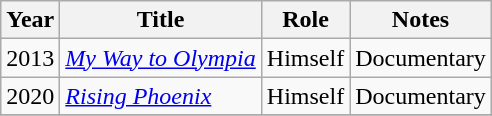<table class="wikitable sortable">
<tr>
<th>Year</th>
<th>Title</th>
<th>Role</th>
<th class="unsortable">Notes</th>
</tr>
<tr>
<td>2013</td>
<td><em><a href='#'>My Way to Olympia</a></em></td>
<td>Himself</td>
<td>Documentary</td>
</tr>
<tr>
<td>2020</td>
<td><em><a href='#'>Rising Phoenix</a></em></td>
<td>Himself</td>
<td>Documentary</td>
</tr>
<tr>
</tr>
</table>
